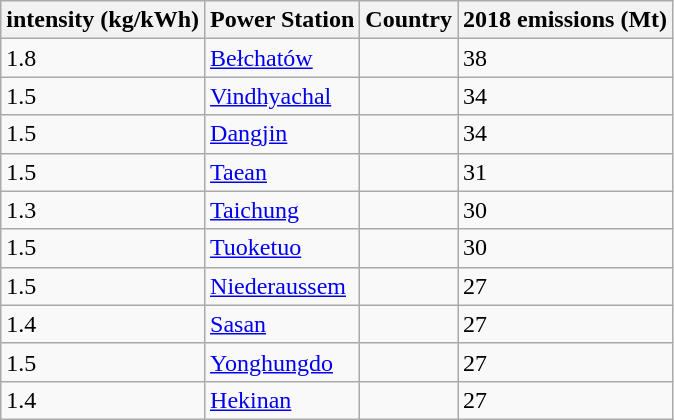<table class="wikitable sortable">
<tr>
<th> intensity (kg/kWh)</th>
<th>Power Station</th>
<th>Country</th>
<th>2018 emissions (Mt)</th>
</tr>
<tr>
<td>1.8</td>
<td><a href='#'>Bełchatów</a></td>
<td></td>
<td>38</td>
</tr>
<tr>
<td>1.5</td>
<td><a href='#'>Vindhyachal</a></td>
<td></td>
<td>34</td>
</tr>
<tr>
<td>1.5</td>
<td><a href='#'>Dangjin</a></td>
<td></td>
<td>34</td>
</tr>
<tr>
<td>1.5</td>
<td><a href='#'>Taean</a></td>
<td></td>
<td>31</td>
</tr>
<tr>
<td>1.3</td>
<td><a href='#'>Taichung</a></td>
<td></td>
<td>30</td>
</tr>
<tr>
<td>1.5</td>
<td><a href='#'>Tuoketuo</a></td>
<td></td>
<td>30</td>
</tr>
<tr>
<td>1.5</td>
<td><a href='#'>Niederaussem</a></td>
<td></td>
<td>27</td>
</tr>
<tr>
<td>1.4</td>
<td><a href='#'>Sasan</a></td>
<td></td>
<td>27</td>
</tr>
<tr>
<td>1.5</td>
<td><a href='#'>Yonghungdo</a></td>
<td></td>
<td>27</td>
</tr>
<tr>
<td>1.4</td>
<td><a href='#'>Hekinan</a></td>
<td></td>
<td>27</td>
</tr>
</table>
